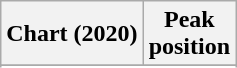<table class="wikitable sortable plainrowheaders" style="text-align:center">
<tr>
<th scope="col">Chart (2020)</th>
<th scope="col">Peak<br>position</th>
</tr>
<tr>
</tr>
<tr>
</tr>
<tr>
</tr>
<tr>
</tr>
<tr>
</tr>
<tr>
</tr>
<tr>
</tr>
<tr>
</tr>
<tr>
</tr>
<tr>
</tr>
<tr>
</tr>
<tr>
</tr>
<tr>
</tr>
<tr>
</tr>
<tr>
</tr>
<tr>
</tr>
<tr>
</tr>
<tr>
</tr>
<tr>
</tr>
<tr>
</tr>
<tr>
</tr>
<tr>
</tr>
<tr>
</tr>
<tr>
</tr>
<tr>
</tr>
</table>
